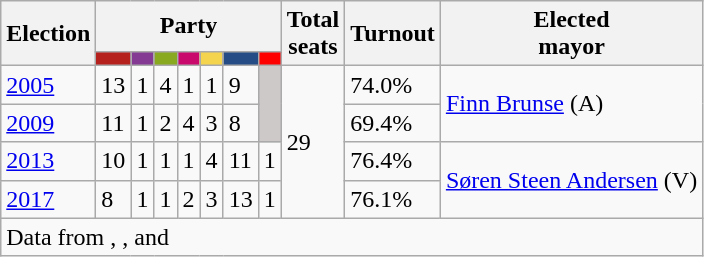<table class="wikitable">
<tr>
<th rowspan="2">Election</th>
<th colspan="7">Party</th>
<th rowspan="2">Total<br>seats</th>
<th rowspan="2">Turnout</th>
<th rowspan="2">Elected<br>mayor</th>
</tr>
<tr>
<td style="background:#B5211D;"><strong><a href='#'></a></strong></td>
<td style="background:#843A93;"><strong><a href='#'></a></strong></td>
<td style="background:#89A920;"><strong><a href='#'></a></strong></td>
<td style="background:#C9096C;"><strong><a href='#'></a></strong></td>
<td style="background:#F4D44D;"><strong><a href='#'></a></strong></td>
<td style="background:#254C85;"><strong><a href='#'></a></strong></td>
<td style="background:#FF0000;"><strong><a href='#'></a></strong></td>
</tr>
<tr>
<td><a href='#'>2005</a></td>
<td>13</td>
<td>1</td>
<td>4</td>
<td>1</td>
<td>1</td>
<td>9</td>
<td style="background:#CDC9C9;" rowspan="2"></td>
<td rowspan="4">29</td>
<td>74.0%</td>
<td rowspan="2"><a href='#'>Finn Brunse</a> (A)</td>
</tr>
<tr>
<td><a href='#'>2009</a></td>
<td>11</td>
<td>1</td>
<td>2</td>
<td>4</td>
<td>3</td>
<td>8</td>
<td>69.4%</td>
</tr>
<tr>
<td><a href='#'>2013</a></td>
<td>10</td>
<td>1</td>
<td>1</td>
<td>1</td>
<td>4</td>
<td>11</td>
<td>1</td>
<td>76.4%</td>
<td rowspan="2"><a href='#'>Søren Steen Andersen</a> (V)</td>
</tr>
<tr>
<td><a href='#'>2017</a></td>
<td>8</td>
<td>1</td>
<td>1</td>
<td>2</td>
<td>3</td>
<td>13</td>
<td>1</td>
<td>76.1%</td>
</tr>
<tr>
<td colspan="14">Data from , ,  and </td>
</tr>
</table>
